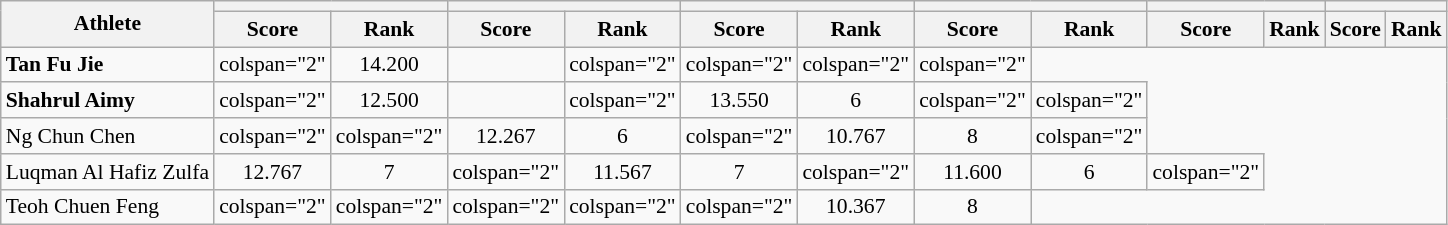<table class="wikitable" style="font-size: 90%">
<tr>
<th rowspan="2">Athlete</th>
<th colspan="2"></th>
<th colspan="2"></th>
<th colspan="2"></th>
<th colspan="2"></th>
<th colspan="2"></th>
<th colspan="2"></th>
</tr>
<tr>
<th>Score</th>
<th>Rank</th>
<th>Score</th>
<th>Rank</th>
<th>Score</th>
<th>Rank</th>
<th>Score</th>
<th>Rank</th>
<th>Score</th>
<th>Rank</th>
<th>Score</th>
<th>Rank</th>
</tr>
<tr align="center">
<td align="left"><strong>Tan Fu Jie</strong></td>
<td>colspan="2" </td>
<td>14.200</td>
<td></td>
<td>colspan="2" </td>
<td>colspan="2" </td>
<td>colspan="2" </td>
<td>colspan="2" </td>
</tr>
<tr align="center">
<td align="left"><strong>Shahrul Aimy</strong></td>
<td>colspan="2" </td>
<td>12.500</td>
<td></td>
<td>colspan="2" </td>
<td>13.550</td>
<td>6</td>
<td>colspan="2" </td>
<td>colspan="2" </td>
</tr>
<tr align="center">
<td align="left">Ng Chun Chen</td>
<td>colspan="2" </td>
<td>colspan="2" </td>
<td>12.267</td>
<td>6</td>
<td>colspan="2" </td>
<td>10.767</td>
<td>8</td>
<td>colspan="2" </td>
</tr>
<tr align="center">
<td align="left">Luqman Al Hafiz Zulfa</td>
<td>12.767</td>
<td>7</td>
<td>colspan="2" </td>
<td>11.567</td>
<td>7</td>
<td>colspan="2" </td>
<td>11.600</td>
<td>6</td>
<td>colspan="2" </td>
</tr>
<tr align="center">
<td align="left">Teoh Chuen Feng</td>
<td>colspan="2" </td>
<td>colspan="2" </td>
<td>colspan="2" </td>
<td>colspan="2" </td>
<td>colspan="2" </td>
<td>10.367</td>
<td>8</td>
</tr>
</table>
